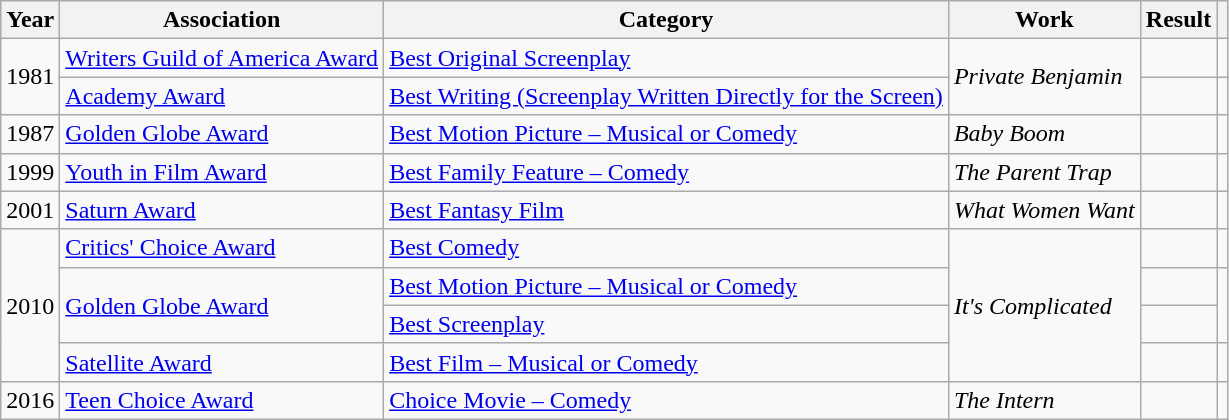<table class="wikitable">
<tr>
<th>Year</th>
<th>Association</th>
<th>Category</th>
<th>Work</th>
<th>Result</th>
<th></th>
</tr>
<tr>
<td rowspan="2">1981</td>
<td><a href='#'>Writers Guild of America Award</a></td>
<td><a href='#'>Best Original Screenplay</a></td>
<td rowspan="2"><em>Private Benjamin</em></td>
<td></td>
<td style="text-align: center;"></td>
</tr>
<tr>
<td><a href='#'>Academy Award</a></td>
<td><a href='#'>Best Writing (Screenplay Written Directly for the Screen)</a></td>
<td></td>
<td style="text-align: center;"></td>
</tr>
<tr>
<td>1987</td>
<td><a href='#'>Golden Globe Award</a></td>
<td><a href='#'>Best Motion Picture – Musical or Comedy</a></td>
<td><em>Baby Boom</em></td>
<td></td>
<td style="text-align: center;"></td>
</tr>
<tr>
<td>1999</td>
<td><a href='#'>Youth in Film Award</a></td>
<td><a href='#'>Best Family Feature – Comedy</a></td>
<td><em>The Parent Trap</em></td>
<td></td>
<td style="text-align: center;"></td>
</tr>
<tr>
<td>2001</td>
<td><a href='#'>Saturn Award</a></td>
<td><a href='#'>Best Fantasy Film</a></td>
<td><em>What Women Want</em></td>
<td></td>
<td style="text-align: center;"></td>
</tr>
<tr>
<td rowspan="4">2010</td>
<td><a href='#'>Critics' Choice Award</a></td>
<td><a href='#'>Best Comedy</a></td>
<td rowspan="4"><em>It's Complicated</em></td>
<td></td>
<td style="text-align: center;"></td>
</tr>
<tr>
<td rowspan="2"><a href='#'>Golden Globe Award</a></td>
<td><a href='#'>Best Motion Picture – Musical or Comedy</a></td>
<td></td>
<td style="text-align: center;" rowspan="2"></td>
</tr>
<tr>
<td><a href='#'>Best Screenplay</a></td>
<td></td>
</tr>
<tr>
<td><a href='#'>Satellite Award</a></td>
<td><a href='#'>Best Film – Musical or Comedy</a></td>
<td></td>
<td style="text-align: center;"></td>
</tr>
<tr>
<td>2016</td>
<td><a href='#'>Teen Choice Award</a></td>
<td><a href='#'>Choice Movie – Comedy</a></td>
<td><em>The Intern</em></td>
<td></td>
<td style="text-align: center;"></td>
</tr>
</table>
